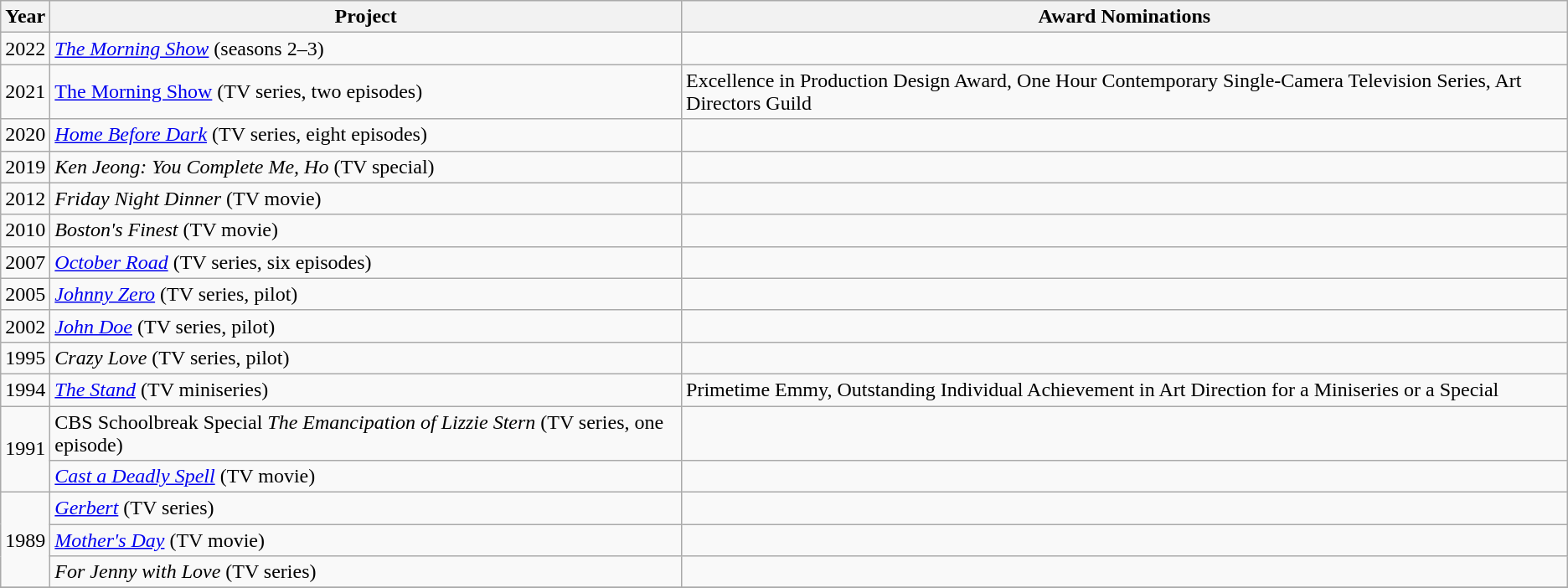<table class="wikitable">
<tr>
<th>Year</th>
<th>Project</th>
<th>Award Nominations</th>
</tr>
<tr>
<td>2022</td>
<td><em><a href='#'>The Morning Show</a></em> (seasons 2–3)</td>
<td></td>
</tr>
<tr>
<td>2021</td>
<td><em><a href='#'></em>The Morning Show<em></a></em> (TV series, two episodes)</td>
<td>Excellence in Production Design Award, One Hour Contemporary Single-Camera Television Series, Art Directors Guild</td>
</tr>
<tr>
<td>2020</td>
<td><em><a href='#'>Home Before Dark</a></em> (TV series, eight episodes)</td>
<td></td>
</tr>
<tr>
<td>2019</td>
<td><em>Ken Jeong: You Complete Me, Ho</em> (TV special)</td>
<td></td>
</tr>
<tr>
<td>2012</td>
<td><em>Friday Night Dinner</em> (TV movie)</td>
<td></td>
</tr>
<tr>
<td>2010</td>
<td><em>Boston's Finest</em> (TV movie)</td>
<td></td>
</tr>
<tr>
<td>2007</td>
<td><em><a href='#'>October Road</a></em> (TV series, six episodes)</td>
<td></td>
</tr>
<tr>
<td>2005</td>
<td><em><a href='#'>Johnny Zero</a></em> (TV series, pilot)</td>
<td></td>
</tr>
<tr>
<td>2002</td>
<td><em><a href='#'>John Doe</a></em> (TV series, pilot)</td>
<td></td>
</tr>
<tr>
<td>1995</td>
<td><em>Crazy Love</em> (TV series, pilot)</td>
<td></td>
</tr>
<tr>
<td>1994</td>
<td><em><a href='#'>The Stand</a></em> (TV miniseries)</td>
<td>Primetime Emmy, Outstanding Individual Achievement in Art Direction for a Miniseries or a Special</td>
</tr>
<tr>
<td rowspan=2>1991</td>
<td>CBS Schoolbreak Special <em>The Emancipation of Lizzie Stern</em> (TV series, one episode)</td>
<td></td>
</tr>
<tr>
<td><em><a href='#'>Cast a Deadly Spell</a></em> (TV movie)</td>
<td></td>
</tr>
<tr>
<td rowspan=3>1989</td>
<td><em><a href='#'>Gerbert</a></em> (TV series)</td>
<td></td>
</tr>
<tr>
<td><em><a href='#'>Mother's Day</a></em> (TV movie)</td>
<td></td>
</tr>
<tr>
<td><em>For Jenny with Love</em> (TV series)</td>
<td></td>
</tr>
<tr>
</tr>
</table>
